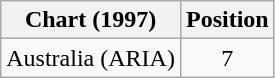<table class="wikitable">
<tr>
<th>Chart (1997)</th>
<th>Position</th>
</tr>
<tr>
<td>Australia (ARIA)</td>
<td align="center">7</td>
</tr>
</table>
